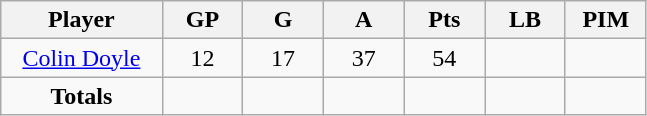<table class="wikitable sortable">
<tr align=center>
<th width="20%">Player</th>
<th width="10%">GP</th>
<th width="10%">G</th>
<th width="10%">A</th>
<th width="10%">Pts</th>
<th width="10%">LB</th>
<th width="10%">PIM</th>
</tr>
<tr align=center>
<td><a href='#'>Colin Doyle</a></td>
<td>12</td>
<td>17</td>
<td>37</td>
<td>54</td>
<td></td>
<td></td>
</tr>
<tr align=center>
<td><strong>Totals</strong></td>
<td></td>
<td><strong> </strong></td>
<td><strong> </strong></td>
<td><strong> </strong></td>
<td><strong> </strong></td>
<td><strong> </strong></td>
</tr>
</table>
